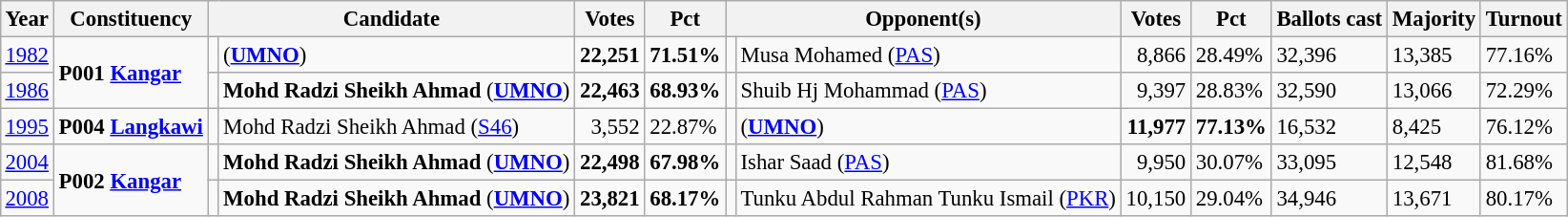<table class="wikitable" style="margin:0.5em ; font-size:95%">
<tr>
<th>Year</th>
<th>Constituency</th>
<th colspan=2>Candidate</th>
<th>Votes</th>
<th>Pct</th>
<th colspan=2>Opponent(s)</th>
<th>Votes</th>
<th>Pct</th>
<th>Ballots cast</th>
<th>Majority</th>
<th>Turnout</th>
</tr>
<tr>
<td><a href='#'>1982</a></td>
<td rowspan=2><strong>P001 <a href='#'>Kangar</a></strong></td>
<td></td>
<td> (<a href='#'><strong>UMNO</strong></a>)</td>
<td align="right"><strong>22,251</strong></td>
<td><strong>71.51%</strong></td>
<td></td>
<td>Musa Mohamed (<a href='#'>PAS</a>)</td>
<td align="right">8,866</td>
<td>28.49%</td>
<td>32,396</td>
<td>13,385</td>
<td>77.16%</td>
</tr>
<tr>
<td><a href='#'>1986</a></td>
<td></td>
<td><strong>Mohd Radzi Sheikh Ahmad</strong> (<a href='#'><strong>UMNO</strong></a>)</td>
<td align="right"><strong>22,463</strong></td>
<td><strong>68.93%</strong></td>
<td></td>
<td>Shuib Hj Mohammad (<a href='#'>PAS</a>)</td>
<td align="right">9,397</td>
<td>28.83%</td>
<td>32,590</td>
<td>13,066</td>
<td>72.29%</td>
</tr>
<tr>
<td><a href='#'>1995</a></td>
<td><strong>P004 <a href='#'>Langkawi</a></strong></td>
<td></td>
<td>Mohd Radzi Sheikh Ahmad (<a href='#'>S46</a>)</td>
<td align="right">3,552</td>
<td>22.87%</td>
<td></td>
<td> (<a href='#'><strong>UMNO</strong></a>)</td>
<td align="right"><strong>11,977</strong></td>
<td><strong>77.13%</strong></td>
<td>16,532</td>
<td>8,425</td>
<td>76.12%</td>
</tr>
<tr>
<td><a href='#'>2004</a></td>
<td rowspan=2><strong>P002 <a href='#'>Kangar</a></strong></td>
<td></td>
<td><strong>Mohd Radzi Sheikh Ahmad</strong> (<a href='#'><strong>UMNO</strong></a>)</td>
<td align="right"><strong>22,498</strong></td>
<td><strong>67.98%</strong></td>
<td></td>
<td>Ishar Saad (<a href='#'>PAS</a>)</td>
<td align="right">9,950</td>
<td>30.07%</td>
<td>33,095</td>
<td>12,548</td>
<td>81.68%</td>
</tr>
<tr>
<td><a href='#'>2008</a></td>
<td></td>
<td><strong>Mohd Radzi Sheikh Ahmad</strong> (<a href='#'><strong>UMNO</strong></a>)</td>
<td align="right"><strong>23,821</strong></td>
<td><strong>68.17%</strong></td>
<td></td>
<td>Tunku Abdul Rahman Tunku Ismail (<a href='#'>PKR</a>)</td>
<td align="right">10,150</td>
<td>29.04%</td>
<td>34,946</td>
<td>13,671</td>
<td>80.17%</td>
</tr>
</table>
